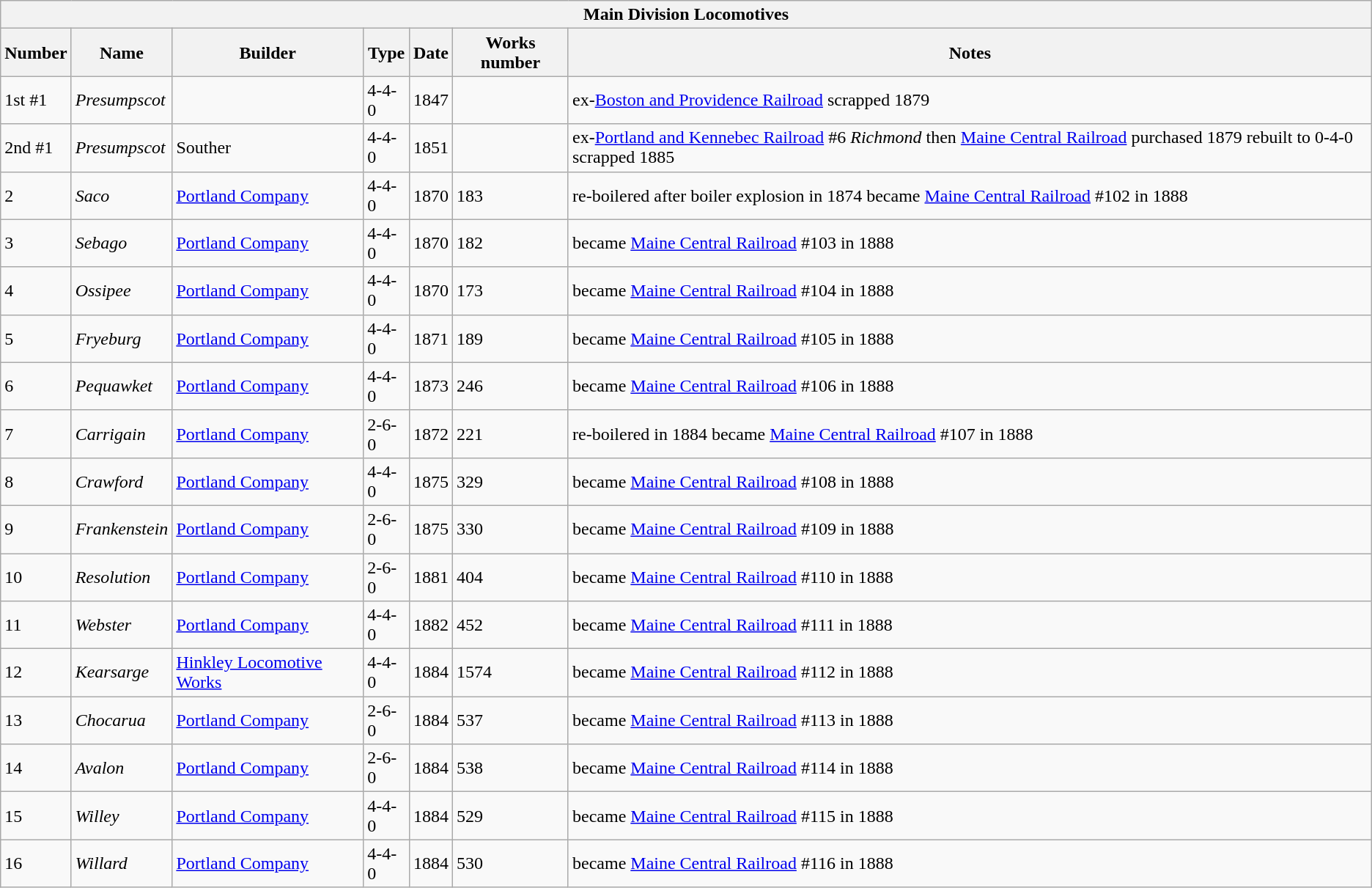<table class="wikitable mw-collapsible">
<tr>
<th colspan="7">Main Division Locomotives</th>
</tr>
<tr>
<th>Number</th>
<th>Name</th>
<th>Builder</th>
<th>Type</th>
<th>Date</th>
<th>Works number</th>
<th>Notes</th>
</tr>
<tr>
<td>1st #1</td>
<td><em>Presumpscot</em></td>
<td></td>
<td>4-4-0</td>
<td>1847</td>
<td></td>
<td>ex-<a href='#'>Boston and Providence Railroad</a> scrapped 1879</td>
</tr>
<tr>
<td>2nd #1</td>
<td><em>Presumpscot</em></td>
<td>Souther</td>
<td>4-4-0</td>
<td>1851</td>
<td></td>
<td>ex-<a href='#'>Portland and Kennebec Railroad</a> #6 <em>Richmond</em> then <a href='#'>Maine Central Railroad</a> purchased 1879 rebuilt to 0-4-0 scrapped 1885</td>
</tr>
<tr>
<td>2</td>
<td><em>Saco</em></td>
<td><a href='#'>Portland Company</a></td>
<td>4-4-0</td>
<td>1870</td>
<td>183</td>
<td>re-boilered after boiler explosion in 1874 became <a href='#'>Maine Central Railroad</a> #102 in 1888</td>
</tr>
<tr>
<td>3</td>
<td><em>Sebago</em></td>
<td><a href='#'>Portland Company</a></td>
<td>4-4-0</td>
<td>1870</td>
<td>182</td>
<td>became <a href='#'>Maine Central Railroad</a> #103 in 1888</td>
</tr>
<tr>
<td>4</td>
<td><em>Ossipee</em></td>
<td><a href='#'>Portland Company</a></td>
<td>4-4-0</td>
<td>1870</td>
<td>173</td>
<td>became <a href='#'>Maine Central Railroad</a> #104 in 1888</td>
</tr>
<tr>
<td>5</td>
<td><em>Fryeburg</em></td>
<td><a href='#'>Portland Company</a></td>
<td>4-4-0</td>
<td>1871</td>
<td>189</td>
<td>became <a href='#'>Maine Central Railroad</a> #105 in 1888</td>
</tr>
<tr>
<td>6</td>
<td><em>Pequawket</em></td>
<td><a href='#'>Portland Company</a></td>
<td>4-4-0</td>
<td>1873</td>
<td>246</td>
<td>became <a href='#'>Maine Central Railroad</a> #106 in 1888</td>
</tr>
<tr>
<td>7</td>
<td><em>Carrigain</em></td>
<td><a href='#'>Portland Company</a></td>
<td>2-6-0</td>
<td>1872</td>
<td>221</td>
<td>re-boilered in 1884 became <a href='#'>Maine Central Railroad</a> #107 in 1888</td>
</tr>
<tr>
<td>8</td>
<td><em>Crawford</em></td>
<td><a href='#'>Portland Company</a></td>
<td>4-4-0</td>
<td>1875</td>
<td>329</td>
<td>became <a href='#'>Maine Central Railroad</a> #108 in 1888</td>
</tr>
<tr>
<td>9</td>
<td><em>Frankenstein</em></td>
<td><a href='#'>Portland Company</a></td>
<td>2-6-0</td>
<td>1875</td>
<td>330</td>
<td>became <a href='#'>Maine Central Railroad</a> #109 in 1888</td>
</tr>
<tr>
<td>10</td>
<td><em>Resolution</em></td>
<td><a href='#'>Portland Company</a></td>
<td>2-6-0</td>
<td>1881</td>
<td>404</td>
<td>became <a href='#'>Maine Central Railroad</a> #110 in 1888</td>
</tr>
<tr>
<td>11</td>
<td><em>Webster</em></td>
<td><a href='#'>Portland Company</a></td>
<td>4-4-0</td>
<td>1882</td>
<td>452</td>
<td>became <a href='#'>Maine Central Railroad</a> #111 in 1888</td>
</tr>
<tr>
<td>12</td>
<td><em>Kearsarge</em></td>
<td><a href='#'>Hinkley Locomotive Works</a></td>
<td>4-4-0</td>
<td>1884</td>
<td>1574</td>
<td>became <a href='#'>Maine Central Railroad</a> #112 in 1888</td>
</tr>
<tr>
<td>13</td>
<td><em>Chocarua</em></td>
<td><a href='#'>Portland Company</a></td>
<td>2-6-0</td>
<td>1884</td>
<td>537</td>
<td>became <a href='#'>Maine Central Railroad</a> #113 in 1888</td>
</tr>
<tr>
<td>14</td>
<td><em>Avalon</em></td>
<td><a href='#'>Portland Company</a></td>
<td>2-6-0</td>
<td>1884</td>
<td>538</td>
<td>became <a href='#'>Maine Central Railroad</a> #114 in 1888</td>
</tr>
<tr>
<td>15</td>
<td><em>Willey</em></td>
<td><a href='#'>Portland Company</a></td>
<td>4-4-0</td>
<td>1884</td>
<td>529</td>
<td>became <a href='#'>Maine Central Railroad</a> #115 in 1888</td>
</tr>
<tr>
<td>16</td>
<td><em>Willard</em></td>
<td><a href='#'>Portland Company</a></td>
<td>4-4-0</td>
<td>1884</td>
<td>530</td>
<td>became <a href='#'>Maine Central Railroad</a> #116 in 1888</td>
</tr>
</table>
